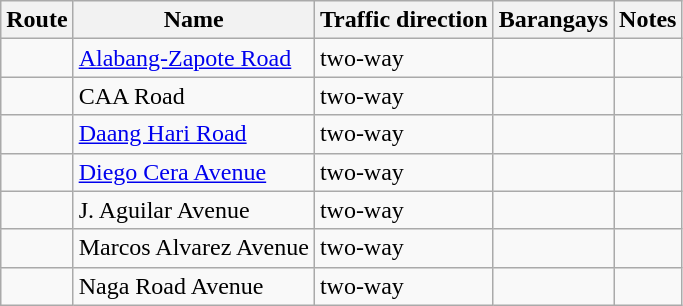<table class="wikitable sortable collapsible" id="laspiñas">
<tr>
<th>Route</th>
<th>Name</th>
<th>Traffic direction</th>
<th class="unsortable">Barangays</th>
<th class="unsortable">Notes</th>
</tr>
<tr>
<td></td>
<td><a href='#'>Alabang-Zapote Road</a></td>
<td>two-way</td>
<td></td>
<td></td>
</tr>
<tr>
<td></td>
<td>CAA Road</td>
<td>two-way</td>
<td></td>
<td></td>
</tr>
<tr>
<td></td>
<td><a href='#'>Daang Hari Road</a></td>
<td>two-way</td>
<td></td>
<td></td>
</tr>
<tr>
<td></td>
<td><a href='#'>Diego Cera Avenue</a></td>
<td>two-way</td>
<td></td>
<td></td>
</tr>
<tr>
<td></td>
<td>J. Aguilar Avenue</td>
<td>two-way</td>
<td></td>
<td></td>
</tr>
<tr>
<td></td>
<td>Marcos Alvarez Avenue</td>
<td>two-way</td>
<td></td>
<td></td>
</tr>
<tr>
<td></td>
<td>Naga Road Avenue</td>
<td>two-way</td>
<td></td>
<td></td>
</tr>
</table>
